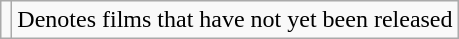<table class="wikitable">
<tr>
<td></td>
<td>Denotes films that have not yet been released</td>
</tr>
</table>
